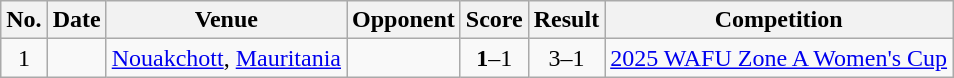<table class="wikitable sortable">
<tr>
<th scope="col">No.</th>
<th scope="col">Date</th>
<th scope="col">Venue</th>
<th scope="col">Opponent</th>
<th scope="col">Score</th>
<th scope="col">Result</th>
<th scope="col">Competition</th>
</tr>
<tr>
<td style="text-align:center">1</td>
<td></td>
<td><a href='#'>Nouakchott</a>, <a href='#'>Mauritania</a></td>
<td></td>
<td style="text-align:center"><strong>1</strong>–1</td>
<td style="text-align:center">3–1</td>
<td><a href='#'>2025 WAFU Zone A Women's Cup</a></td>
</tr>
</table>
